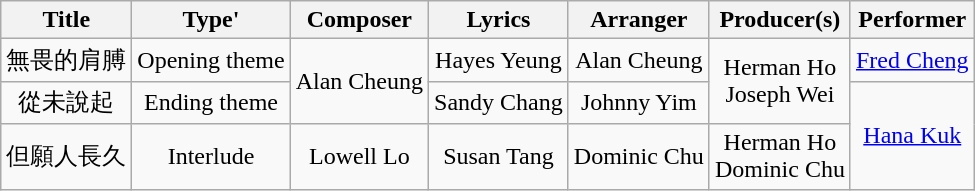<table class="wikitable" width="auto">
<tr>
<th>Title</th>
<th>Type'</th>
<th>Composer</th>
<th>Lyrics</th>
<th>Arranger</th>
<th>Producer(s)</th>
<th>Performer</th>
</tr>
<tr>
<td style="text-align:center;">無畏的肩膊</td>
<td style="text-align:center;">Opening theme</td>
<td style="text-align:center;" rowspan="2">Alan Cheung</td>
<td style="text-align:center;">Hayes Yeung</td>
<td style="text-align:center;">Alan Cheung</td>
<td rowspan="2" style="text-align:center;">Herman Ho <br> Joseph Wei</td>
<td style="text-align:center;"><a href='#'>Fred Cheng</a></td>
</tr>
<tr>
<td style="text-align:center;">從未說起</td>
<td style="text-align:center;">Ending theme</td>
<td style="text-align:center;">Sandy Chang</td>
<td style="text-align:center;">Johnny Yim</td>
<td rowspan="2" style="text-align:center;"><a href='#'>Hana Kuk</a></td>
</tr>
<tr>
<td style="text-align:center;">但願人長久</td>
<td style="text-align:center;">Interlude</td>
<td style="text-align:center;">Lowell Lo</td>
<td style="text-align:center;">Susan Tang</td>
<td style="text-align:center;">Dominic Chu</td>
<td style="text-align:center;">Herman Ho <br> Dominic Chu</td>
</tr>
</table>
